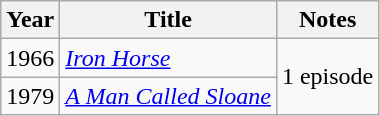<table class="wikitable">
<tr>
<th>Year</th>
<th>Title</th>
<th>Notes</th>
</tr>
<tr>
<td>1966</td>
<td><em><a href='#'>Iron Horse</a></em></td>
<td rowspan=2>1 episode</td>
</tr>
<tr>
<td>1979</td>
<td><em><a href='#'>A Man Called Sloane</a></em></td>
</tr>
</table>
